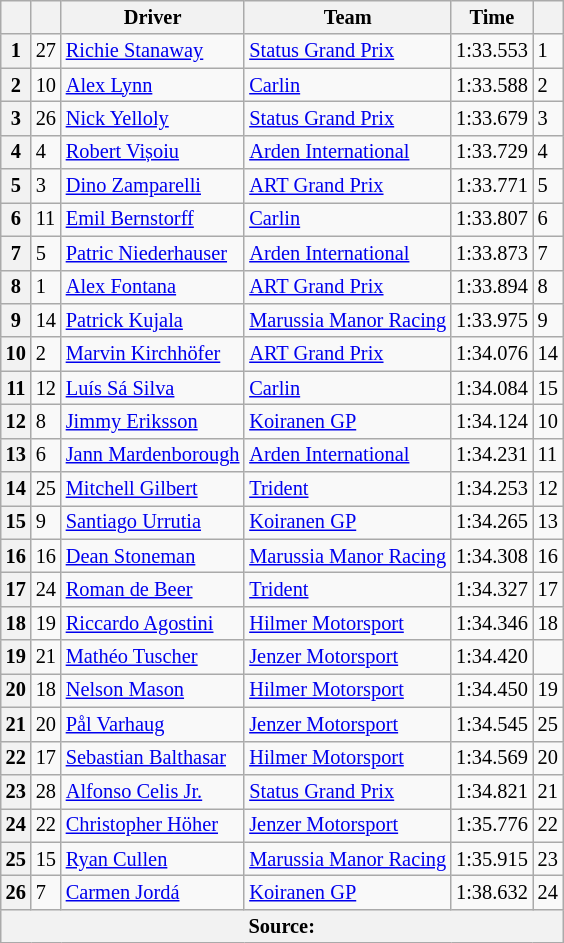<table class="wikitable" style="font-size:85%">
<tr>
<th></th>
<th></th>
<th>Driver</th>
<th>Team</th>
<th>Time</th>
<th></th>
</tr>
<tr>
<th>1</th>
<td>27</td>
<td> <a href='#'>Richie Stanaway</a></td>
<td><a href='#'>Status Grand Prix</a></td>
<td>1:33.553</td>
<td>1</td>
</tr>
<tr>
<th>2</th>
<td>10</td>
<td> <a href='#'>Alex Lynn</a></td>
<td><a href='#'>Carlin</a></td>
<td>1:33.588</td>
<td>2</td>
</tr>
<tr>
<th>3</th>
<td>26</td>
<td> <a href='#'>Nick Yelloly</a></td>
<td><a href='#'>Status Grand Prix</a></td>
<td>1:33.679</td>
<td>3</td>
</tr>
<tr>
<th>4</th>
<td>4</td>
<td> <a href='#'>Robert Vișoiu</a></td>
<td><a href='#'>Arden International</a></td>
<td>1:33.729</td>
<td>4</td>
</tr>
<tr>
<th>5</th>
<td>3</td>
<td> <a href='#'>Dino Zamparelli</a></td>
<td><a href='#'>ART Grand Prix</a></td>
<td>1:33.771</td>
<td>5</td>
</tr>
<tr>
<th>6</th>
<td>11</td>
<td> <a href='#'>Emil Bernstorff</a></td>
<td><a href='#'>Carlin</a></td>
<td>1:33.807</td>
<td>6</td>
</tr>
<tr>
<th>7</th>
<td>5</td>
<td> <a href='#'>Patric Niederhauser</a></td>
<td><a href='#'>Arden International</a></td>
<td>1:33.873</td>
<td>7</td>
</tr>
<tr>
<th>8</th>
<td>1</td>
<td> <a href='#'>Alex Fontana</a></td>
<td><a href='#'>ART Grand Prix</a></td>
<td>1:33.894</td>
<td>8</td>
</tr>
<tr>
<th>9</th>
<td>14</td>
<td> <a href='#'>Patrick Kujala</a></td>
<td><a href='#'>Marussia Manor Racing</a></td>
<td>1:33.975</td>
<td>9</td>
</tr>
<tr>
<th>10</th>
<td>2</td>
<td> <a href='#'>Marvin Kirchhöfer</a></td>
<td><a href='#'>ART Grand Prix</a></td>
<td>1:34.076</td>
<td>14</td>
</tr>
<tr>
<th>11</th>
<td>12</td>
<td> <a href='#'>Luís Sá Silva</a></td>
<td><a href='#'>Carlin</a></td>
<td>1:34.084</td>
<td>15</td>
</tr>
<tr>
<th>12</th>
<td>8</td>
<td> <a href='#'>Jimmy Eriksson</a></td>
<td><a href='#'>Koiranen GP</a></td>
<td>1:34.124</td>
<td>10</td>
</tr>
<tr>
<th>13</th>
<td>6</td>
<td> <a href='#'>Jann Mardenborough</a></td>
<td><a href='#'>Arden International</a></td>
<td>1:34.231</td>
<td>11</td>
</tr>
<tr>
<th>14</th>
<td>25</td>
<td> <a href='#'>Mitchell Gilbert</a></td>
<td><a href='#'>Trident</a></td>
<td>1:34.253</td>
<td>12</td>
</tr>
<tr>
<th>15</th>
<td>9</td>
<td> <a href='#'>Santiago Urrutia</a></td>
<td><a href='#'>Koiranen GP</a></td>
<td>1:34.265</td>
<td>13</td>
</tr>
<tr>
<th>16</th>
<td>16</td>
<td> <a href='#'>Dean Stoneman</a></td>
<td><a href='#'>Marussia Manor Racing</a></td>
<td>1:34.308</td>
<td>16</td>
</tr>
<tr>
<th>17</th>
<td>24</td>
<td> <a href='#'>Roman de Beer</a></td>
<td><a href='#'>Trident</a></td>
<td>1:34.327</td>
<td>17</td>
</tr>
<tr>
<th>18</th>
<td>19</td>
<td> <a href='#'>Riccardo Agostini</a></td>
<td><a href='#'>Hilmer Motorsport</a></td>
<td>1:34.346</td>
<td>18</td>
</tr>
<tr>
<th>19</th>
<td>21</td>
<td> <a href='#'>Mathéo Tuscher</a></td>
<td><a href='#'>Jenzer Motorsport</a></td>
<td>1:34.420</td>
<td></td>
</tr>
<tr>
<th>20</th>
<td>18</td>
<td> <a href='#'>Nelson Mason</a></td>
<td><a href='#'>Hilmer Motorsport</a></td>
<td>1:34.450</td>
<td>19</td>
</tr>
<tr>
<th>21</th>
<td>20</td>
<td> <a href='#'>Pål Varhaug</a></td>
<td><a href='#'>Jenzer Motorsport</a></td>
<td>1:34.545</td>
<td>25</td>
</tr>
<tr>
<th>22</th>
<td>17</td>
<td> <a href='#'>Sebastian Balthasar</a></td>
<td><a href='#'>Hilmer Motorsport</a></td>
<td>1:34.569</td>
<td>20</td>
</tr>
<tr>
<th>23</th>
<td>28</td>
<td> <a href='#'>Alfonso Celis Jr.</a></td>
<td><a href='#'>Status Grand Prix</a></td>
<td>1:34.821</td>
<td>21</td>
</tr>
<tr>
<th>24</th>
<td>22</td>
<td> <a href='#'>Christopher Höher</a></td>
<td><a href='#'>Jenzer Motorsport</a></td>
<td>1:35.776</td>
<td>22</td>
</tr>
<tr>
<th>25</th>
<td>15</td>
<td> <a href='#'>Ryan Cullen</a></td>
<td><a href='#'>Marussia Manor Racing</a></td>
<td>1:35.915</td>
<td>23</td>
</tr>
<tr>
<th>26</th>
<td>7</td>
<td> <a href='#'>Carmen Jordá</a></td>
<td><a href='#'>Koiranen GP</a></td>
<td>1:38.632</td>
<td>24</td>
</tr>
<tr>
<th colspan="7">Source:</th>
</tr>
</table>
